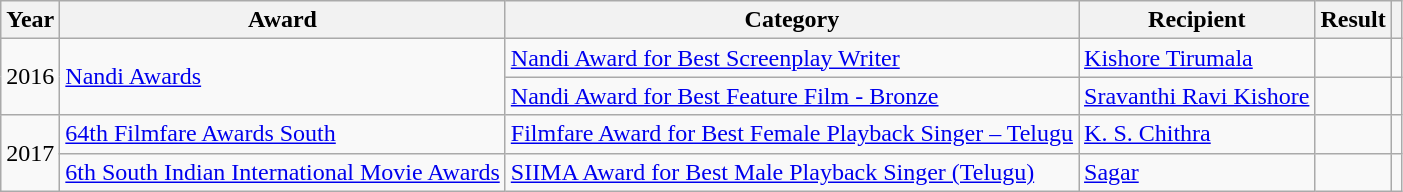<table class="wikitable">
<tr>
<th>Year</th>
<th>Award</th>
<th>Category</th>
<th>Recipient</th>
<th>Result</th>
<th></th>
</tr>
<tr>
<td rowspan="2">2016</td>
<td rowspan="2"><a href='#'>Nandi Awards</a></td>
<td><a href='#'>Nandi Award for Best Screenplay Writer</a></td>
<td><a href='#'>Kishore Tirumala</a></td>
<td></td>
<td></td>
</tr>
<tr>
<td><a href='#'>Nandi Award for Best Feature Film - Bronze</a></td>
<td><a href='#'>Sravanthi Ravi Kishore</a></td>
<td></td>
<td></td>
</tr>
<tr>
<td rowspan="2">2017</td>
<td><a href='#'>64th Filmfare Awards South</a></td>
<td><a href='#'>Filmfare Award for Best Female Playback Singer – Telugu</a></td>
<td><a href='#'>K. S. Chithra</a></td>
<td></td>
<td></td>
</tr>
<tr>
<td><a href='#'>6th South Indian International Movie Awards</a></td>
<td><a href='#'>SIIMA Award for Best Male Playback Singer (Telugu)</a></td>
<td><a href='#'>Sagar</a></td>
<td></td>
<td></td>
</tr>
</table>
